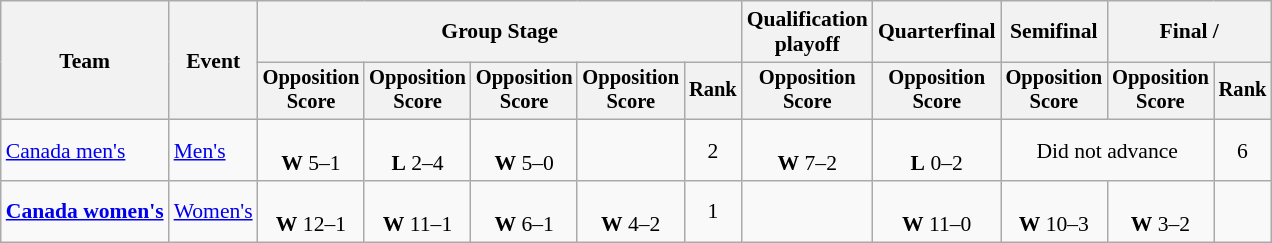<table class=wikitable style=font-size:90%;text-align:center>
<tr>
<th rowspan=2>Team</th>
<th rowspan=2>Event</th>
<th colspan=5>Group Stage</th>
<th>Qualification<br>playoff</th>
<th>Quarterfinal</th>
<th>Semifinal</th>
<th colspan=2>Final / </th>
</tr>
<tr style=font-size:95%>
<th>Opposition<br>Score</th>
<th>Opposition<br>Score</th>
<th>Opposition<br>Score</th>
<th>Opposition<br>Score</th>
<th>Rank</th>
<th>Opposition<br>Score</th>
<th>Opposition<br>Score</th>
<th>Opposition<br>Score</th>
<th>Opposition<br>Score</th>
<th>Rank</th>
</tr>
<tr>
<td align=left><a href='#'>Canada men's</a></td>
<td align=left><a href='#'>Men's</a></td>
<td><br><strong>W</strong> 5–1</td>
<td><br><strong>L</strong> 2–4</td>
<td><br><strong>W</strong> 5–0</td>
<td></td>
<td>2</td>
<td><br><strong>W</strong> 7–2</td>
<td><br><strong>L</strong> 0–2</td>
<td colspan=2>Did not advance</td>
<td>6</td>
</tr>
<tr>
<td align=left><strong><a href='#'>Canada women's</a></strong></td>
<td align=left><a href='#'>Women's</a></td>
<td><br><strong>W</strong> 12–1</td>
<td><br><strong>W</strong> 11–1</td>
<td><br><strong>W</strong> 6–1</td>
<td><br><strong>W</strong> 4–2</td>
<td>1</td>
<td></td>
<td><br><strong>W</strong> 11–0</td>
<td><br><strong>W</strong> 10–3</td>
<td><br><strong>W</strong> 3–2</td>
<td></td>
</tr>
</table>
